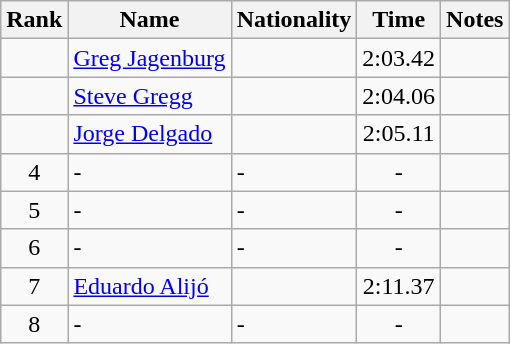<table class="wikitable sortable" style="text-align:center">
<tr>
<th>Rank</th>
<th>Name</th>
<th>Nationality</th>
<th>Time</th>
<th>Notes</th>
</tr>
<tr>
<td></td>
<td align=left><a href='#'>Greg Jagenburg</a></td>
<td align=left></td>
<td>2:03.42</td>
<td></td>
</tr>
<tr>
<td></td>
<td align=left><a href='#'>Steve Gregg</a></td>
<td align=left></td>
<td>2:04.06</td>
<td></td>
</tr>
<tr>
<td></td>
<td align=left><a href='#'>Jorge Delgado</a></td>
<td align=left></td>
<td>2:05.11</td>
<td></td>
</tr>
<tr>
<td>4</td>
<td align=left>-</td>
<td align=left>-</td>
<td>-</td>
<td></td>
</tr>
<tr>
<td>5</td>
<td align=left>-</td>
<td align=left>-</td>
<td>-</td>
<td></td>
</tr>
<tr>
<td>6</td>
<td align=left>-</td>
<td align=left>-</td>
<td>-</td>
<td></td>
</tr>
<tr>
<td>7</td>
<td align=left><a href='#'>Eduardo Alijó</a></td>
<td align=left></td>
<td>2:11.37</td>
<td></td>
</tr>
<tr>
<td>8</td>
<td align=left>-</td>
<td align=left>-</td>
<td>-</td>
<td></td>
</tr>
</table>
